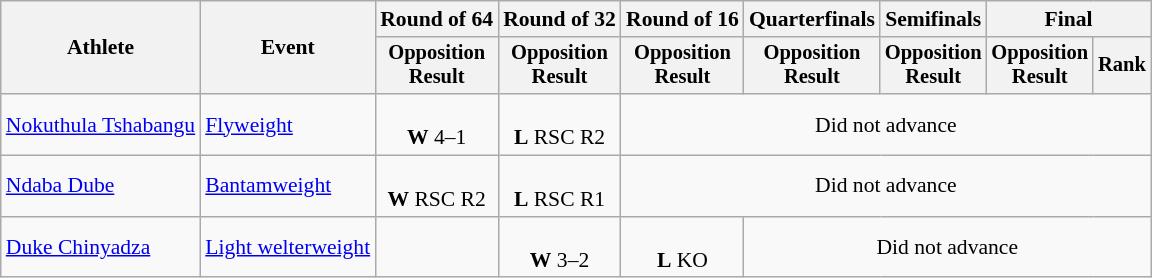<table class="wikitable" style="font-size:90%">
<tr>
<th rowspan="2">Athlete</th>
<th rowspan="2">Event</th>
<th>Round of 64</th>
<th>Round of 32</th>
<th>Round of 16</th>
<th>Quarterfinals</th>
<th>Semifinals</th>
<th colspan=2>Final</th>
</tr>
<tr style="font-size:95%">
<th>Opposition<br>Result</th>
<th>Opposition<br>Result</th>
<th>Opposition<br>Result</th>
<th>Opposition<br>Result</th>
<th>Opposition<br>Result</th>
<th>Opposition<br>Result</th>
<th>Rank</th>
</tr>
<tr align=center>
<td align=left><a href='#'>Nokuthula Tshabangu</a></td>
<td align=left><a href='#'>Flyweight</a></td>
<td><br><strong>W</strong> 4–1</td>
<td><br><strong>L</strong> RSC R2</td>
<td colspan=5>Did not advance</td>
</tr>
<tr align=center>
<td align=left><a href='#'>Ndaba Dube</a></td>
<td align=left><a href='#'>Bantamweight</a></td>
<td><br><strong>W</strong> RSC R2</td>
<td><br><strong>L</strong> RSC R1</td>
<td colspan=5>Did not advance</td>
</tr>
<tr align=center>
<td align=left><a href='#'>Duke Chinyadza</a></td>
<td align=left><a href='#'>Light welterweight</a></td>
<td></td>
<td><br><strong>W</strong> 3–2</td>
<td><br><strong>L</strong> KO</td>
<td colspan=4>Did not advance</td>
</tr>
</table>
